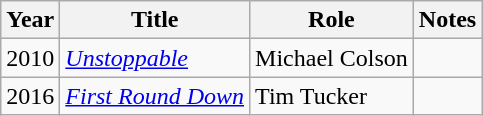<table class="wikitable sortable">
<tr>
<th>Year</th>
<th>Title</th>
<th>Role</th>
<th class="unsortable">Notes</th>
</tr>
<tr>
<td>2010</td>
<td><em><a href='#'>Unstoppable</a></em></td>
<td>Michael Colson</td>
<td></td>
</tr>
<tr>
<td>2016</td>
<td><em><a href='#'>First Round Down</a></em></td>
<td>Tim Tucker</td>
<td></td>
</tr>
</table>
